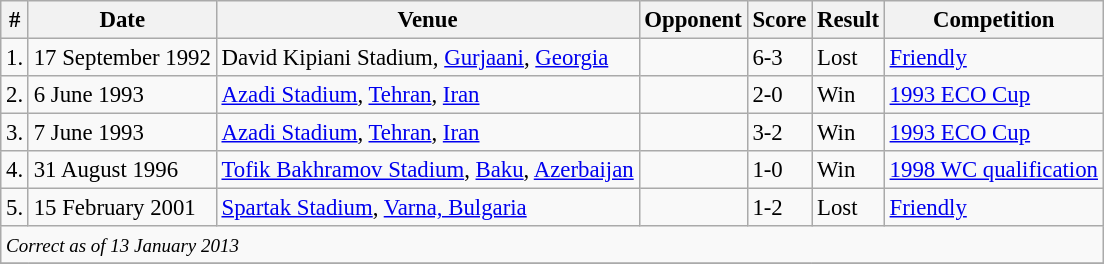<table class="wikitable" style="font-size:95%;">
<tr>
<th>#</th>
<th>Date</th>
<th>Venue</th>
<th>Opponent</th>
<th>Score</th>
<th>Result</th>
<th>Competition</th>
</tr>
<tr>
<td>1.</td>
<td>17 September 1992</td>
<td>David Kipiani Stadium, <a href='#'>Gurjaani</a>, <a href='#'>Georgia</a></td>
<td></td>
<td>6-3</td>
<td>Lost</td>
<td><a href='#'>Friendly</a></td>
</tr>
<tr>
<td>2.</td>
<td>6 June 1993</td>
<td><a href='#'>Azadi Stadium</a>, <a href='#'>Tehran</a>, <a href='#'>Iran</a></td>
<td></td>
<td>2-0</td>
<td>Win</td>
<td><a href='#'>1993 ECO Cup</a></td>
</tr>
<tr>
<td>3.</td>
<td>7 June 1993</td>
<td><a href='#'>Azadi Stadium</a>, <a href='#'>Tehran</a>, <a href='#'>Iran</a></td>
<td></td>
<td>3-2</td>
<td>Win</td>
<td><a href='#'>1993 ECO Cup</a></td>
</tr>
<tr>
<td>4.</td>
<td>31 August 1996</td>
<td><a href='#'>Tofik Bakhramov Stadium</a>, <a href='#'>Baku</a>, <a href='#'>Azerbaijan</a></td>
<td></td>
<td>1-0</td>
<td>Win</td>
<td><a href='#'>1998 WC qualification</a></td>
</tr>
<tr>
<td>5.</td>
<td>15 February 2001</td>
<td><a href='#'>Spartak Stadium</a>, <a href='#'>Varna, Bulgaria</a></td>
<td></td>
<td>1-2</td>
<td>Lost</td>
<td><a href='#'>Friendly</a></td>
</tr>
<tr>
<td colspan="12"><small><em>Correct as of 13 January 2013</em></small></td>
</tr>
<tr>
</tr>
</table>
